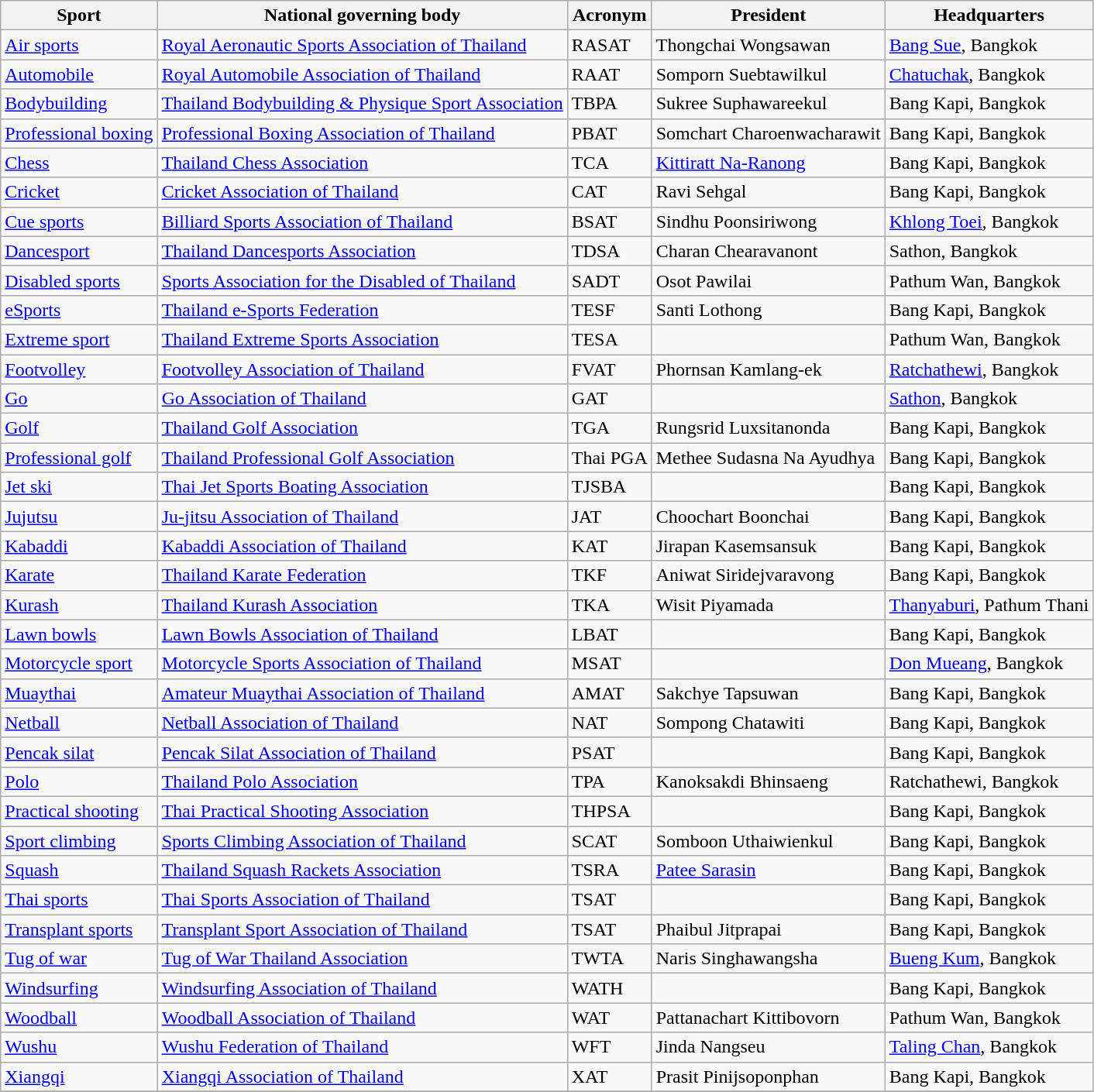<table class="wikitable sortable">
<tr>
<th>Sport</th>
<th>National governing body</th>
<th>Acronym</th>
<th>President</th>
<th>Headquarters</th>
</tr>
<tr>
<td><a href='#'>Air sports</a></td>
<td><a href='#'>Royal Aeronautic Sports Association of Thailand</a></td>
<td>RASAT</td>
<td>Thongchai Wongsawan</td>
<td><a href='#'>Bang Sue</a>, Bangkok</td>
</tr>
<tr>
<td><a href='#'>Automobile</a></td>
<td><a href='#'>Royal Automobile Association of Thailand</a></td>
<td>RAAT</td>
<td>Somporn Suebtawilkul</td>
<td><a href='#'>Chatuchak</a>, Bangkok</td>
</tr>
<tr>
<td><a href='#'>Bodybuilding</a></td>
<td><a href='#'>Thailand Bodybuilding & Physique Sport Association</a></td>
<td>TBPA</td>
<td>Sukree Suphawareekul</td>
<td>Bang Kapi, Bangkok</td>
</tr>
<tr>
<td><a href='#'>Professional boxing</a></td>
<td><a href='#'>Professional Boxing Association of Thailand</a></td>
<td>PBAT</td>
<td>Somchart Charoenwacharawit</td>
<td>Bang Kapi, Bangkok</td>
</tr>
<tr>
<td><a href='#'>Chess</a></td>
<td><a href='#'>Thailand Chess Association</a></td>
<td>TCA</td>
<td><a href='#'>Kittiratt Na-Ranong</a></td>
<td>Bang Kapi, Bangkok</td>
</tr>
<tr>
<td><a href='#'>Cricket</a></td>
<td><a href='#'>Cricket Association of Thailand</a></td>
<td>CAT</td>
<td>Ravi Sehgal</td>
<td>Bang Kapi, Bangkok</td>
</tr>
<tr>
<td><a href='#'>Cue sports</a></td>
<td><a href='#'>Billiard Sports Association of Thailand</a></td>
<td>BSAT</td>
<td>Sindhu Poonsiriwong</td>
<td><a href='#'>Khlong Toei</a>, Bangkok</td>
</tr>
<tr>
<td><a href='#'>Dancesport</a></td>
<td><a href='#'>Thailand Dancesports Association</a></td>
<td>TDSA</td>
<td>Charan Chearavanont</td>
<td>Sathon, Bangkok</td>
</tr>
<tr>
<td><a href='#'>Disabled sports</a></td>
<td><a href='#'>Sports Association for the Disabled of Thailand</a></td>
<td>SADT</td>
<td>Osot Pawilai</td>
<td>Pathum Wan, Bangkok</td>
</tr>
<tr>
<td><a href='#'>eSports</a></td>
<td><a href='#'>Thailand e-Sports Federation</a></td>
<td>TESF</td>
<td>Santi Lothong</td>
<td>Bang Kapi, Bangkok</td>
</tr>
<tr>
<td><a href='#'>Extreme sport</a></td>
<td><a href='#'>Thailand Extreme Sports Association</a></td>
<td>TESA</td>
<td></td>
<td>Pathum Wan, Bangkok</td>
</tr>
<tr>
<td><a href='#'>Footvolley</a></td>
<td><a href='#'>Footvolley Association of Thailand</a></td>
<td>FVAT</td>
<td>Phornsan Kamlang-ek</td>
<td><a href='#'>Ratchathewi</a>, Bangkok</td>
</tr>
<tr>
<td><a href='#'>Go</a></td>
<td><a href='#'>Go Association of Thailand</a></td>
<td>GAT</td>
<td></td>
<td><a href='#'>Sathon</a>, Bangkok</td>
</tr>
<tr>
<td><a href='#'>Golf</a></td>
<td><a href='#'>Thailand Golf Association</a></td>
<td>TGA</td>
<td>Rungsrid Luxsitanonda</td>
<td>Bang Kapi, Bangkok</td>
</tr>
<tr>
<td><a href='#'>Professional golf</a></td>
<td><a href='#'>Thailand Professional Golf Association</a></td>
<td>Thai PGA</td>
<td>Methee Sudasna Na Ayudhya</td>
<td>Bang Kapi, Bangkok</td>
</tr>
<tr>
<td><a href='#'>Jet ski</a></td>
<td><a href='#'>Thai Jet Sports Boating Association</a></td>
<td>TJSBA</td>
<td></td>
<td>Bang Kapi, Bangkok</td>
</tr>
<tr>
<td><a href='#'>Jujutsu</a></td>
<td><a href='#'>Ju-jitsu Association of Thailand</a></td>
<td>JAT</td>
<td>Choochart Boonchai</td>
<td>Bang Kapi, Bangkok</td>
</tr>
<tr>
<td><a href='#'>Kabaddi</a></td>
<td><a href='#'>Kabaddi Association of Thailand</a></td>
<td>KAT</td>
<td>Jirapan Kasemsansuk</td>
<td>Bang Kapi, Bangkok</td>
</tr>
<tr>
<td><a href='#'>Karate</a></td>
<td><a href='#'>Thailand Karate Federation</a></td>
<td>TKF</td>
<td>Aniwat Siridejvaravong</td>
<td>Bang Kapi, Bangkok</td>
</tr>
<tr>
<td><a href='#'>Kurash</a></td>
<td><a href='#'>Thailand Kurash Association</a></td>
<td>TKA</td>
<td>Wisit Piyamada</td>
<td><a href='#'>Thanyaburi</a>, Pathum Thani</td>
</tr>
<tr>
<td><a href='#'>Lawn bowls</a></td>
<td><a href='#'>Lawn Bowls Association of Thailand</a></td>
<td>LBAT</td>
<td></td>
<td>Bang Kapi, Bangkok</td>
</tr>
<tr>
<td><a href='#'>Motorcycle sport</a></td>
<td><a href='#'>Motorcycle Sports Association of Thailand</a></td>
<td>MSAT</td>
<td></td>
<td><a href='#'>Don Mueang</a>, Bangkok</td>
</tr>
<tr>
<td><a href='#'>Muaythai</a></td>
<td><a href='#'>Amateur Muaythai Association of Thailand</a></td>
<td>AMAT</td>
<td>Sakchye Tapsuwan</td>
<td>Bang Kapi, Bangkok</td>
</tr>
<tr>
<td><a href='#'>Netball</a></td>
<td><a href='#'>Netball Association of Thailand</a></td>
<td>NAT</td>
<td>Sompong Chatawiti</td>
<td>Bang Kapi, Bangkok</td>
</tr>
<tr>
<td><a href='#'>Pencak silat</a></td>
<td><a href='#'>Pencak Silat Association of Thailand</a></td>
<td>PSAT</td>
<td></td>
<td>Bang Kapi, Bangkok</td>
</tr>
<tr>
<td><a href='#'>Polo</a></td>
<td><a href='#'>Thailand Polo Association</a></td>
<td>TPA</td>
<td>Kanoksakdi Bhinsaeng</td>
<td>Ratchathewi, Bangkok</td>
</tr>
<tr>
<td><a href='#'>Practical shooting</a></td>
<td><a href='#'>Thai Practical Shooting Association</a></td>
<td>THPSA</td>
<td></td>
<td>Bang Kapi, Bangkok</td>
</tr>
<tr>
<td><a href='#'>Sport climbing</a></td>
<td><a href='#'>Sports Climbing Association of Thailand</a></td>
<td>SCAT</td>
<td>Somboon Uthaiwienkul</td>
<td>Bang Kapi, Bangkok</td>
</tr>
<tr>
<td><a href='#'>Squash</a></td>
<td><a href='#'>Thailand Squash Rackets Association</a></td>
<td>TSRA</td>
<td><a href='#'>Patee Sarasin</a></td>
<td>Bang Kapi, Bangkok</td>
</tr>
<tr>
<td><a href='#'>Thai sports</a></td>
<td><a href='#'>Thai Sports Association of Thailand</a></td>
<td>TSAT</td>
<td></td>
<td>Bang Kapi, Bangkok</td>
</tr>
<tr>
<td><a href='#'>Transplant sports</a></td>
<td><a href='#'>Transplant Sport Association of Thailand</a></td>
<td>TSAT</td>
<td>Phaibul Jitprapai</td>
<td>Bang Kapi, Bangkok</td>
</tr>
<tr>
<td><a href='#'>Tug of war</a></td>
<td><a href='#'>Tug of War Thailand Association</a></td>
<td>TWTA</td>
<td>Naris Singhawangsha</td>
<td><a href='#'>Bueng Kum</a>, Bangkok</td>
</tr>
<tr>
<td><a href='#'>Windsurfing</a></td>
<td><a href='#'>Windsurfing Association of Thailand</a></td>
<td>WATH</td>
<td></td>
<td>Bang Kapi, Bangkok</td>
</tr>
<tr>
<td><a href='#'>Woodball</a></td>
<td><a href='#'>Woodball Association of Thailand</a></td>
<td>WAT</td>
<td>Pattanachart Kittibovorn</td>
<td>Pathum Wan, Bangkok</td>
</tr>
<tr>
<td><a href='#'>Wushu</a></td>
<td><a href='#'>Wushu Federation of Thailand</a></td>
<td>WFT</td>
<td>Jinda Nangseu</td>
<td><a href='#'>Taling Chan</a>, Bangkok</td>
</tr>
<tr>
<td><a href='#'>Xiangqi</a></td>
<td><a href='#'>Xiangqi Association of Thailand</a></td>
<td>XAT</td>
<td>Prasit Pinijsoponphan</td>
<td>Bang Kapi, Bangkok</td>
</tr>
<tr>
</tr>
</table>
